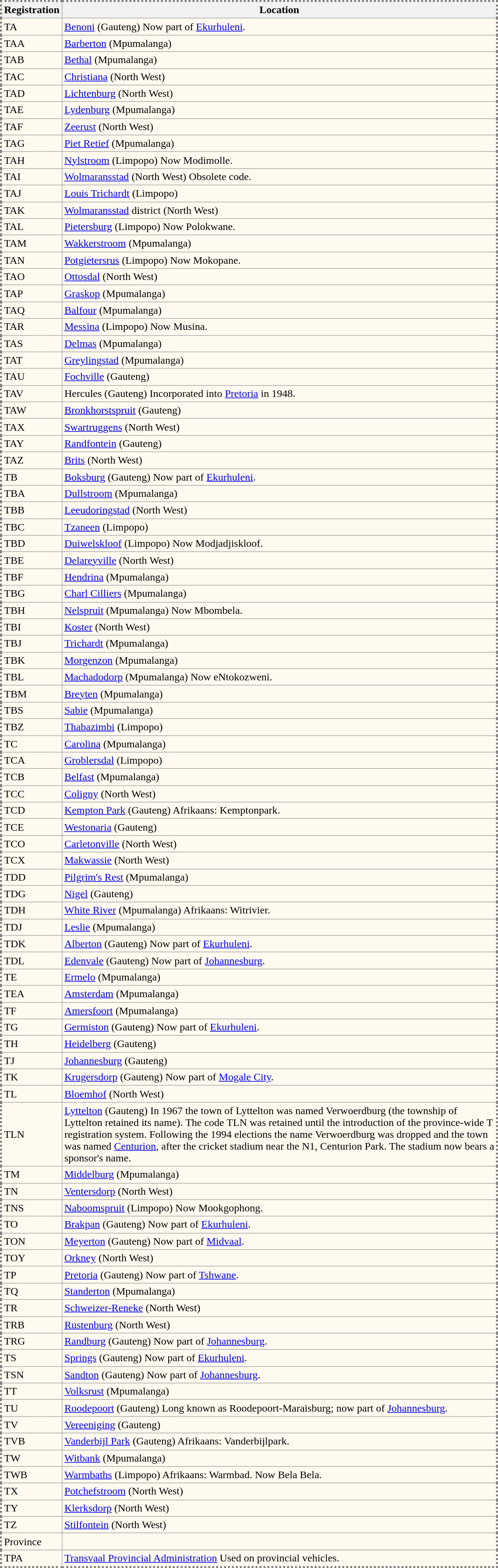<table class="wikitable sortable collapsible collapsed" style="width:60%; background:#fffaef; border:dotted gray;">
<tr>
<th>Registration</th>
<th>Location</th>
</tr>
<tr>
<td>TA</td>
<td><a href='#'>Benoni</a> (Gauteng) Now part of <a href='#'>Ekurhuleni</a>.</td>
</tr>
<tr>
<td>TAA</td>
<td><a href='#'>Barberton</a> (Mpumalanga)</td>
</tr>
<tr>
<td>TAB</td>
<td><a href='#'>Bethal</a> (Mpumalanga)</td>
</tr>
<tr>
<td>TAC</td>
<td><a href='#'>Christiana</a> (North West)</td>
</tr>
<tr>
<td>TAD</td>
<td><a href='#'>Lichtenburg</a> (North West)</td>
</tr>
<tr>
<td>TAE</td>
<td><a href='#'>Lydenburg</a> (Mpumalanga)</td>
</tr>
<tr>
<td>TAF</td>
<td><a href='#'>Zeerust</a> (North West)</td>
</tr>
<tr>
<td>TAG</td>
<td><a href='#'>Piet Retief</a> (Mpumalanga)</td>
</tr>
<tr>
<td>TAH</td>
<td><a href='#'>Nylstroom</a> (Limpopo) Now Modimolle.</td>
</tr>
<tr>
<td>TAI</td>
<td><a href='#'>Wolmaransstad</a> (North West) Obsolete code.</td>
</tr>
<tr>
<td>TAJ</td>
<td><a href='#'>Louis Trichardt</a> (Limpopo)</td>
</tr>
<tr>
<td>TAK</td>
<td><a href='#'>Wolmaransstad</a> district (North West)</td>
</tr>
<tr>
<td>TAL</td>
<td><a href='#'>Pietersburg</a> (Limpopo) Now Polokwane.</td>
</tr>
<tr>
<td>TAM</td>
<td><a href='#'>Wakkerstroom</a> (Mpumalanga)</td>
</tr>
<tr>
<td>TAN</td>
<td><a href='#'>Potgietersrus</a> (Limpopo) Now Mokopane.</td>
</tr>
<tr>
<td>TAO</td>
<td><a href='#'>Ottosdal</a> (North West)</td>
</tr>
<tr>
<td>TAP</td>
<td><a href='#'>Graskop</a> (Mpumalanga)</td>
</tr>
<tr>
<td>TAQ</td>
<td><a href='#'>Balfour</a> (Mpumalanga)</td>
</tr>
<tr>
<td>TAR</td>
<td><a href='#'>Messina</a> (Limpopo) Now Musina.</td>
</tr>
<tr>
<td>TAS</td>
<td><a href='#'>Delmas</a> (Mpumalanga)</td>
</tr>
<tr>
<td>TAT</td>
<td><a href='#'>Greylingstad</a> (Mpumalanga)</td>
</tr>
<tr>
<td>TAU</td>
<td><a href='#'>Fochville</a> (Gauteng)</td>
</tr>
<tr>
<td>TAV</td>
<td>Hercules (Gauteng) Incorporated into <a href='#'>Pretoria</a> in 1948.</td>
</tr>
<tr>
<td>TAW</td>
<td><a href='#'>Bronkhorstspruit</a> (Gauteng)</td>
</tr>
<tr>
<td>TAX</td>
<td><a href='#'>Swartruggens</a> (North West)</td>
</tr>
<tr>
<td>TAY</td>
<td><a href='#'>Randfontein</a> (Gauteng)</td>
</tr>
<tr>
<td>TAZ</td>
<td><a href='#'>Brits</a> (North West)</td>
</tr>
<tr>
<td>TB</td>
<td><a href='#'>Boksburg</a> (Gauteng) Now part of <a href='#'>Ekurhuleni</a>.</td>
</tr>
<tr>
<td>TBA</td>
<td><a href='#'>Dullstroom</a> (Mpumalanga)</td>
</tr>
<tr>
<td>TBB</td>
<td><a href='#'>Leeudoringstad</a> (North West)</td>
</tr>
<tr>
<td>TBC</td>
<td><a href='#'>Tzaneen</a> (Limpopo)</td>
</tr>
<tr>
<td>TBD</td>
<td><a href='#'>Duiwelskloof</a> (Limpopo) Now Modjadjiskloof.</td>
</tr>
<tr>
<td>TBE</td>
<td><a href='#'>Delareyville</a> (North West)</td>
</tr>
<tr>
<td>TBF</td>
<td><a href='#'>Hendrina</a> (Mpumalanga)</td>
</tr>
<tr>
<td>TBG</td>
<td><a href='#'>Charl Cilliers</a> (Mpumalanga)</td>
</tr>
<tr>
<td>TBH</td>
<td><a href='#'>Nelspruit</a> (Mpumalanga) Now Mbombela.</td>
</tr>
<tr>
<td>TBI</td>
<td><a href='#'>Koster</a> (North West)</td>
</tr>
<tr>
<td>TBJ</td>
<td><a href='#'>Trichardt</a> (Mpumalanga)</td>
</tr>
<tr>
<td>TBK</td>
<td><a href='#'>Morgenzon</a> (Mpumalanga)</td>
</tr>
<tr>
<td>TBL</td>
<td><a href='#'>Machadodorp</a> (Mpumalanga) Now eNtokozweni.</td>
</tr>
<tr>
<td>TBM</td>
<td><a href='#'>Breyten</a> (Mpumalanga)</td>
</tr>
<tr>
<td>TBS</td>
<td><a href='#'>Sabie</a> (Mpumalanga)</td>
</tr>
<tr>
<td>TBZ</td>
<td><a href='#'>Thabazimbi</a> (Limpopo)</td>
</tr>
<tr>
<td>TC</td>
<td><a href='#'>Carolina</a> (Mpumalanga)</td>
</tr>
<tr>
<td>TCA</td>
<td><a href='#'>Groblersdal</a> (Limpopo)</td>
</tr>
<tr>
<td>TCB</td>
<td><a href='#'>Belfast</a> (Mpumalanga)</td>
</tr>
<tr>
<td>TCC</td>
<td><a href='#'>Coligny</a> (North West)</td>
</tr>
<tr>
<td>TCD</td>
<td><a href='#'>Kempton Park</a> (Gauteng) Afrikaans: Kemptonpark.</td>
</tr>
<tr>
<td>TCE</td>
<td><a href='#'>Westonaria</a> (Gauteng)</td>
</tr>
<tr>
<td>TCO</td>
<td><a href='#'>Carletonville</a> (North West)</td>
</tr>
<tr>
<td>TCX</td>
<td><a href='#'>Makwassie</a> (North West)</td>
</tr>
<tr>
<td>TDD</td>
<td><a href='#'>Pilgrim's Rest</a> (Mpumalanga)</td>
</tr>
<tr>
<td>TDG</td>
<td><a href='#'>Nigel</a> (Gauteng)</td>
</tr>
<tr>
<td>TDH</td>
<td><a href='#'>White River</a> (Mpumalanga) Afrikaans: Witrivier.</td>
</tr>
<tr>
<td>TDJ</td>
<td><a href='#'>Leslie</a> (Mpumalanga)</td>
</tr>
<tr>
<td>TDK</td>
<td><a href='#'>Alberton</a> (Gauteng) Now part of <a href='#'>Ekurhuleni</a>.</td>
</tr>
<tr>
<td>TDL</td>
<td><a href='#'>Edenvale</a> (Gauteng) Now part of <a href='#'>Johannesburg</a>.</td>
</tr>
<tr>
<td>TE</td>
<td><a href='#'>Ermelo</a> (Mpumalanga)</td>
</tr>
<tr>
<td>TEA</td>
<td><a href='#'>Amsterdam</a> (Mpumalanga)</td>
</tr>
<tr>
<td>TF</td>
<td><a href='#'>Amersfoort</a> (Mpumalanga)</td>
</tr>
<tr>
<td>TG</td>
<td><a href='#'>Germiston</a> (Gauteng) Now part of <a href='#'>Ekurhuleni</a>.</td>
</tr>
<tr>
<td>TH</td>
<td><a href='#'>Heidelberg</a> (Gauteng)</td>
</tr>
<tr>
<td>TJ</td>
<td><a href='#'>Johannesburg</a> (Gauteng)</td>
</tr>
<tr>
<td>TK</td>
<td><a href='#'>Krugersdorp</a> (Gauteng) Now part of <a href='#'>Mogale City</a>.</td>
</tr>
<tr>
<td>TL</td>
<td><a href='#'>Bloemhof</a> (North West)</td>
</tr>
<tr>
<td>TLN</td>
<td><a href='#'>Lyttelton</a> (Gauteng) In 1967 the town of Lyttelton was named Verwoerdburg (the township of Lyttelton retained its name). The code TLN was retained until the introduction of the province-wide T registration system. Following the 1994 elections the name Verwoerdburg was dropped and the town was named <a href='#'>Centurion</a>, after the cricket stadium near the N1, Centurion Park. The stadium now bears a sponsor's name.</td>
</tr>
<tr>
<td>TM</td>
<td><a href='#'>Middelburg</a> (Mpumalanga)</td>
</tr>
<tr>
<td>TN</td>
<td><a href='#'>Ventersdorp</a> (North West)</td>
</tr>
<tr>
<td>TNS</td>
<td><a href='#'>Naboomspruit</a> (Limpopo) Now Mookgophong.</td>
</tr>
<tr>
<td>TO</td>
<td><a href='#'>Brakpan</a> (Gauteng) Now part of <a href='#'>Ekurhuleni</a>.</td>
</tr>
<tr>
<td>TON</td>
<td><a href='#'>Meyerton</a> (Gauteng) Now part of <a href='#'>Midvaal</a>.</td>
</tr>
<tr>
<td>TOY</td>
<td><a href='#'>Orkney</a> (North West)</td>
</tr>
<tr>
<td>TP</td>
<td><a href='#'>Pretoria</a> (Gauteng) Now part of <a href='#'>Tshwane</a>.</td>
</tr>
<tr>
<td>TQ</td>
<td><a href='#'>Standerton</a> (Mpumalanga)</td>
</tr>
<tr>
<td>TR</td>
<td><a href='#'>Schweizer-Reneke</a> (North West)</td>
</tr>
<tr>
<td>TRB</td>
<td><a href='#'>Rustenburg</a> (North West)</td>
</tr>
<tr>
<td>TRG</td>
<td><a href='#'>Randburg</a> (Gauteng) Now part of <a href='#'>Johannesburg</a>.</td>
</tr>
<tr>
<td>TS</td>
<td><a href='#'>Springs</a> (Gauteng) Now part of <a href='#'>Ekurhuleni</a>.</td>
</tr>
<tr>
<td>TSN</td>
<td><a href='#'>Sandton</a> (Gauteng) Now part of <a href='#'>Johannesburg</a>.</td>
</tr>
<tr>
<td>TT</td>
<td><a href='#'>Volksrust</a> (Mpumalanga)</td>
</tr>
<tr>
<td>TU</td>
<td><a href='#'>Roodepoort</a> (Gauteng) Long known as Roodepoort-Maraisburg; now part of <a href='#'>Johannesburg</a>.</td>
</tr>
<tr>
<td>TV</td>
<td><a href='#'>Vereeniging</a> (Gauteng)</td>
</tr>
<tr>
<td>TVB</td>
<td><a href='#'>Vanderbijl Park</a> (Gauteng) Afrikaans: Vanderbijlpark.</td>
</tr>
<tr>
<td>TW</td>
<td><a href='#'>Witbank</a> (Mpumalanga)</td>
</tr>
<tr>
<td>TWB</td>
<td><a href='#'>Warmbaths</a> (Limpopo) Afrikaans: Warmbad. Now Bela Bela.</td>
</tr>
<tr>
<td>TX</td>
<td><a href='#'>Potchefstroom</a> (North West)</td>
</tr>
<tr>
<td>TY</td>
<td><a href='#'>Klerksdorp</a> (North West)</td>
</tr>
<tr>
<td>TZ</td>
<td><a href='#'>Stilfontein</a> (North West)</td>
</tr>
<tr>
<td>Province</td>
</tr>
<tr>
<td>TPA</td>
<td><a href='#'>Transvaal Provincial Administration</a> Used on provincial vehicles.</td>
</tr>
</table>
